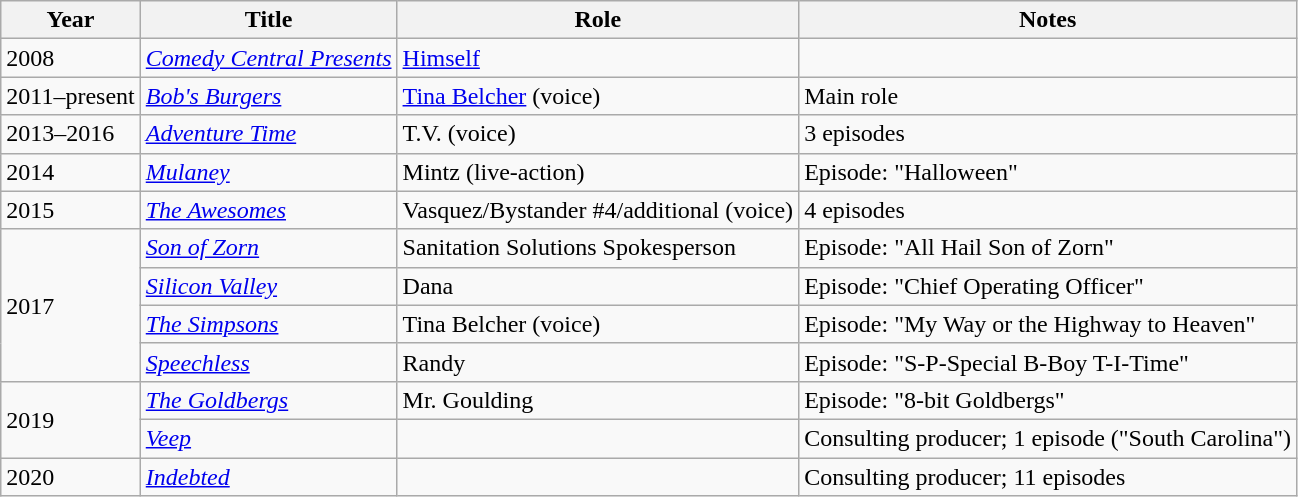<table class="wikitable sortable">
<tr>
<th>Year</th>
<th>Title</th>
<th>Role</th>
<th class="unsortable">Notes</th>
</tr>
<tr>
<td>2008</td>
<td><em><a href='#'>Comedy Central Presents</a></em></td>
<td><a href='#'>Himself</a></td>
<td></td>
</tr>
<tr>
<td>2011–present</td>
<td><em><a href='#'>Bob's Burgers</a></em></td>
<td><a href='#'>Tina Belcher</a> (voice)</td>
<td>Main role</td>
</tr>
<tr>
<td>2013–2016</td>
<td><em><a href='#'>Adventure Time</a></em></td>
<td>T.V. (voice)</td>
<td>3 episodes</td>
</tr>
<tr>
<td>2014</td>
<td><em><a href='#'>Mulaney</a></em></td>
<td>Mintz (live-action)</td>
<td>Episode: "Halloween"</td>
</tr>
<tr>
<td>2015</td>
<td><em><a href='#'>The Awesomes</a></em></td>
<td>Vasquez/Bystander #4/additional (voice)</td>
<td>4 episodes</td>
</tr>
<tr>
<td rowspan="4">2017</td>
<td><em><a href='#'>Son of Zorn</a></em></td>
<td>Sanitation Solutions Spokesperson</td>
<td>Episode: "All Hail Son of Zorn"</td>
</tr>
<tr>
<td><a href='#'><em>Silicon Valley</em></a></td>
<td>Dana</td>
<td>Episode: "Chief Operating Officer"</td>
</tr>
<tr>
<td><em><a href='#'>The Simpsons</a></em></td>
<td>Tina Belcher (voice)</td>
<td>Episode: "My Way or the Highway to Heaven"</td>
</tr>
<tr>
<td><em><a href='#'>Speechless</a></em></td>
<td>Randy</td>
<td>Episode: "S-P-Special B-Boy T-I-Time"</td>
</tr>
<tr>
<td rowspan="2">2019</td>
<td><em><a href='#'>The Goldbergs</a></em></td>
<td>Mr. Goulding</td>
<td>Episode: "8-bit Goldbergs"</td>
</tr>
<tr>
<td><em><a href='#'>Veep</a></em></td>
<td></td>
<td>Consulting producer; 1 episode ("South Carolina")</td>
</tr>
<tr>
<td>2020</td>
<td><em><a href='#'>Indebted</a></em></td>
<td></td>
<td>Consulting producer; 11 episodes</td>
</tr>
</table>
